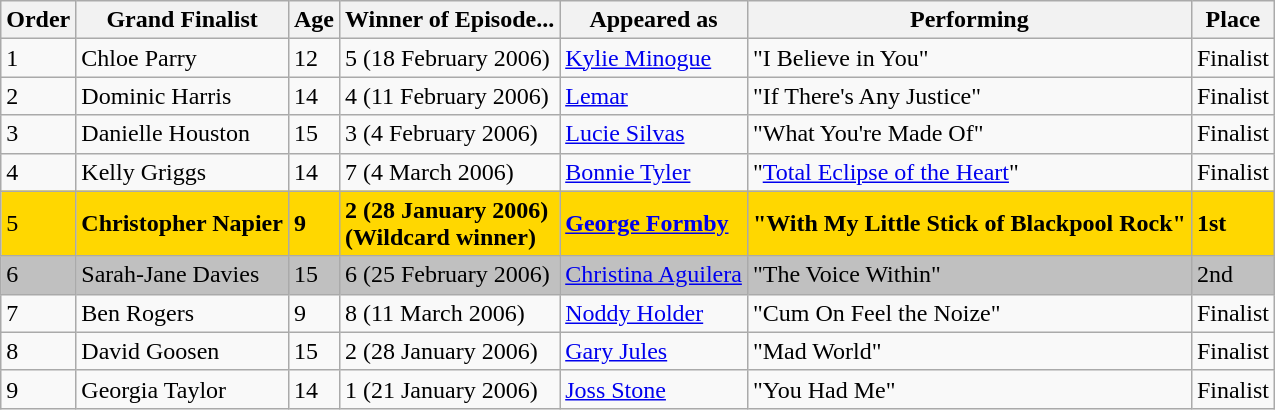<table class="wikitable sortable">
<tr>
<th>Order</th>
<th>Grand Finalist</th>
<th>Age</th>
<th>Winner of Episode...</th>
<th>Appeared as</th>
<th>Performing</th>
<th>Place</th>
</tr>
<tr>
<td>1</td>
<td>Chloe Parry</td>
<td>12</td>
<td>5 (18 February 2006)</td>
<td><a href='#'>Kylie Minogue</a></td>
<td>"I Believe in You"</td>
<td>Finalist</td>
</tr>
<tr>
<td>2</td>
<td>Dominic Harris</td>
<td>14</td>
<td>4 (11 February 2006)</td>
<td><a href='#'>Lemar</a></td>
<td>"If There's Any Justice"</td>
<td>Finalist</td>
</tr>
<tr>
<td>3</td>
<td>Danielle Houston</td>
<td>15</td>
<td>3 (4 February 2006)</td>
<td><a href='#'>Lucie Silvas</a></td>
<td>"What You're Made Of"</td>
<td>Finalist</td>
</tr>
<tr>
<td>4</td>
<td>Kelly Griggs</td>
<td>14</td>
<td>7 (4 March 2006)</td>
<td><a href='#'>Bonnie Tyler</a></td>
<td>"<a href='#'>Total Eclipse of the Heart</a>"</td>
<td>Finalist</td>
</tr>
<tr style="background:gold;">
<td>5</td>
<td><strong>Christopher Napier</strong></td>
<td><strong>9</strong></td>
<td><strong>2 (28 January 2006)<br>(Wildcard winner)</strong></td>
<td><strong><a href='#'>George Formby</a></strong></td>
<td><strong>"With My Little Stick of Blackpool Rock"</strong></td>
<td><strong>1st</strong></td>
</tr>
<tr style="background:silver;">
<td>6</td>
<td>Sarah-Jane Davies</td>
<td>15</td>
<td>6 (25 February 2006)</td>
<td><a href='#'>Christina Aguilera</a></td>
<td>"The Voice Within"</td>
<td>2nd</td>
</tr>
<tr>
<td>7</td>
<td>Ben Rogers</td>
<td>9</td>
<td>8 (11 March 2006)</td>
<td><a href='#'>Noddy Holder</a></td>
<td>"Cum On Feel the Noize"</td>
<td>Finalist</td>
</tr>
<tr>
<td>8</td>
<td>David Goosen</td>
<td>15</td>
<td>2 (28 January 2006)</td>
<td><a href='#'>Gary Jules</a></td>
<td>"Mad World"</td>
<td>Finalist</td>
</tr>
<tr>
<td>9</td>
<td>Georgia Taylor</td>
<td>14</td>
<td>1 (21 January 2006)</td>
<td><a href='#'>Joss Stone</a></td>
<td>"You Had Me"</td>
<td>Finalist</td>
</tr>
</table>
